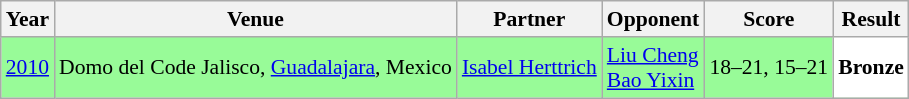<table class="sortable wikitable" style="font-size: 90%;">
<tr>
<th>Year</th>
<th>Venue</th>
<th>Partner</th>
<th>Opponent</th>
<th>Score</th>
<th>Result</th>
</tr>
<tr style="background:#98FB98">
<td align="center"><a href='#'>2010</a></td>
<td align="left">Domo del Code Jalisco, <a href='#'>Guadalajara</a>, Mexico</td>
<td align="left"> <a href='#'>Isabel Herttrich</a></td>
<td align="left"> <a href='#'>Liu Cheng</a><br> <a href='#'>Bao Yixin</a></td>
<td align="left">18–21, 15–21</td>
<td style="text-align:left; background:white"> <strong>Bronze</strong></td>
</tr>
</table>
